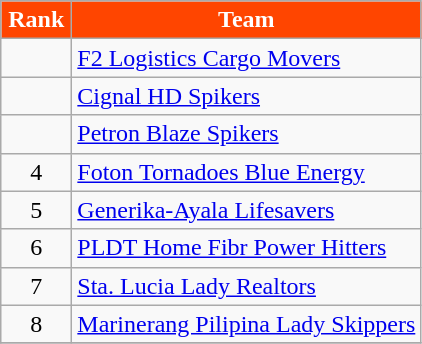<table class="wikitable" style="text-align: center;">
<tr>
<th width=40 style="background:#FF4500; color:#FFFFFF;">Rank</th>
<th style="background:#FF4500; color:#FFFFFF;">Team</th>
</tr>
<tr>
<td></td>
<td style="text-align: left;"><a href='#'>F2 Logistics Cargo Movers</a></td>
</tr>
<tr>
<td></td>
<td style="text-align: left;"><a href='#'>Cignal HD Spikers</a></td>
</tr>
<tr>
<td></td>
<td style="text-align: left;"><a href='#'>Petron Blaze Spikers</a></td>
</tr>
<tr>
<td>4</td>
<td style="text-align: left;"><a href='#'>Foton Tornadoes Blue Energy</a></td>
</tr>
<tr>
<td>5</td>
<td style="text-align: left;"><a href='#'>Generika-Ayala Lifesavers</a></td>
</tr>
<tr>
<td>6</td>
<td style="text-align: left;"><a href='#'>PLDT Home Fibr Power Hitters</a></td>
</tr>
<tr>
<td>7</td>
<td style="text-align: left;"><a href='#'>Sta. Lucia Lady Realtors</a></td>
</tr>
<tr>
<td>8</td>
<td style="text-align: left;"><a href='#'>Marinerang Pilipina Lady Skippers</a></td>
</tr>
<tr>
</tr>
</table>
